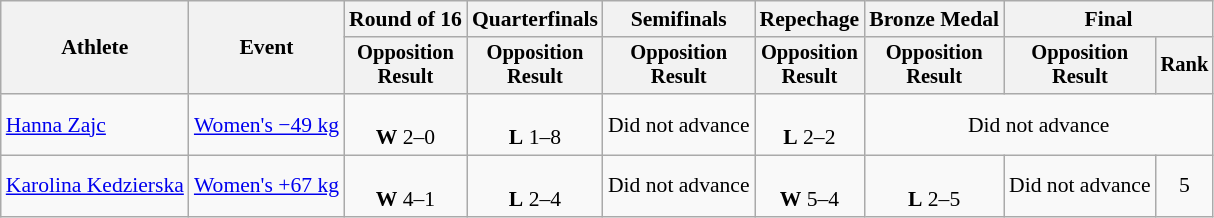<table class="wikitable" style="font-size:90%">
<tr>
<th rowspan="2">Athlete</th>
<th rowspan="2">Event</th>
<th>Round of 16</th>
<th>Quarterfinals</th>
<th>Semifinals</th>
<th>Repechage</th>
<th>Bronze Medal</th>
<th colspan=2>Final</th>
</tr>
<tr style="font-size:95%">
<th>Opposition<br>Result</th>
<th>Opposition<br>Result</th>
<th>Opposition<br>Result</th>
<th>Opposition<br>Result</th>
<th>Opposition<br>Result</th>
<th>Opposition<br>Result</th>
<th>Rank</th>
</tr>
<tr align=center>
<td align=left><a href='#'>Hanna Zajc</a></td>
<td align=left><a href='#'>Women's −49 kg</a></td>
<td><br><strong>W</strong> 2–0</td>
<td><br><strong>L</strong> 1–8</td>
<td>Did not advance</td>
<td><br><strong>L</strong> 2–2 </td>
<td colspan=3>Did not advance</td>
</tr>
<tr align=center>
<td align=left><a href='#'>Karolina Kedzierska</a></td>
<td align=left><a href='#'>Women's +67 kg</a></td>
<td><br><strong>W</strong> 4–1</td>
<td><br><strong>L</strong> 2–4</td>
<td>Did not advance</td>
<td><br><strong>W</strong> 5–4</td>
<td><br><strong>L</strong> 2–5</td>
<td>Did not advance</td>
<td>5</td>
</tr>
</table>
